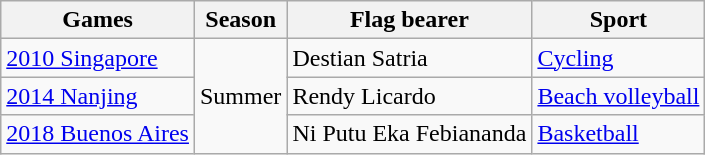<table class="wikitable sortable">
<tr>
<th>Games</th>
<th>Season</th>
<th>Flag bearer</th>
<th>Sport</th>
</tr>
<tr>
<td><a href='#'>2010 Singapore</a></td>
<td rowspan="3">Summer</td>
<td>Destian Satria</td>
<td><a href='#'>Cycling</a></td>
</tr>
<tr>
<td><a href='#'>2014 Nanjing</a></td>
<td>Rendy Licardo</td>
<td><a href='#'>Beach volleyball</a></td>
</tr>
<tr>
<td><a href='#'>2018 Buenos Aires</a></td>
<td>Ni Putu Eka Febiananda</td>
<td><a href='#'>Basketball</a></td>
</tr>
</table>
